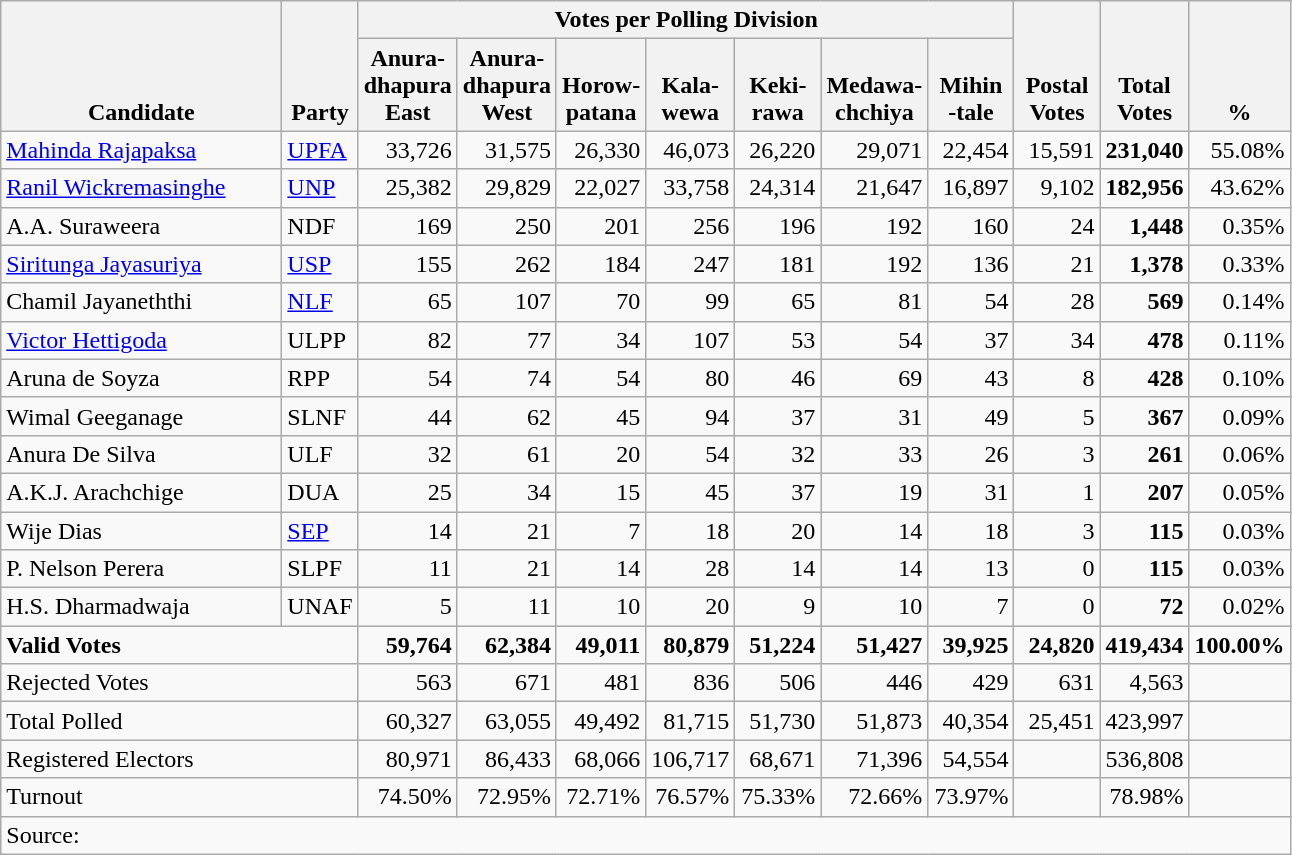<table class="wikitable" border="1" style="text-align:right;">
<tr>
<th align=left valign=bottom rowspan=2 width="180">Candidate</th>
<th align=left valign=bottom rowspan=2 width="40">Party</th>
<th colspan=7>Votes per Polling Division</th>
<th align=center valign=bottom rowspan=2 width="50">Postal<br>Votes</th>
<th align=center valign=bottom rowspan=2 width="50">Total Votes</th>
<th align=center valign=bottom rowspan=2 width="50">%</th>
</tr>
<tr>
<th align=center valign=bottom width="50">Anura-<br>dhapura<br>East</th>
<th align=center valign=bottom width="50">Anura-<br>dhapura<br>West</th>
<th align=center valign=bottom width="50">Horow-<br>patana</th>
<th align=center valign=bottom width="50">Kala-<br>wewa</th>
<th align=center valign=bottom width="50">Keki-<br>rawa</th>
<th align=center valign=bottom width="50">Medawa-<br>chchiya</th>
<th align=center valign=bottom width="50">Mihin<br>-tale</th>
</tr>
<tr>
<td align=left><a href='#'>Mahinda Rajapaksa</a></td>
<td align=left><a href='#'>UPFA</a></td>
<td>33,726</td>
<td>31,575</td>
<td>26,330</td>
<td>46,073</td>
<td>26,220</td>
<td>29,071</td>
<td>22,454</td>
<td>15,591</td>
<td><strong>231,040</strong></td>
<td>55.08%</td>
</tr>
<tr>
<td align=left><a href='#'>Ranil Wickremasinghe</a></td>
<td align=left><a href='#'>UNP</a></td>
<td>25,382</td>
<td>29,829</td>
<td>22,027</td>
<td>33,758</td>
<td>24,314</td>
<td>21,647</td>
<td>16,897</td>
<td>9,102</td>
<td><strong>182,956</strong></td>
<td>43.62%</td>
</tr>
<tr>
<td align=left>A.A. Suraweera</td>
<td align=left>NDF</td>
<td>169</td>
<td>250</td>
<td>201</td>
<td>256</td>
<td>196</td>
<td>192</td>
<td>160</td>
<td>24</td>
<td><strong>1,448</strong></td>
<td>0.35%</td>
</tr>
<tr>
<td align=left><a href='#'>Siritunga Jayasuriya</a></td>
<td align=left><a href='#'>USP</a></td>
<td>155</td>
<td>262</td>
<td>184</td>
<td>247</td>
<td>181</td>
<td>192</td>
<td>136</td>
<td>21</td>
<td><strong>1,378</strong></td>
<td>0.33%</td>
</tr>
<tr>
<td align=left>Chamil Jayaneththi</td>
<td align=left><a href='#'>NLF</a></td>
<td>65</td>
<td>107</td>
<td>70</td>
<td>99</td>
<td>65</td>
<td>81</td>
<td>54</td>
<td>28</td>
<td><strong>569</strong></td>
<td>0.14%</td>
</tr>
<tr>
<td align=left><a href='#'>Victor Hettigoda</a></td>
<td align=left>ULPP</td>
<td>82</td>
<td>77</td>
<td>34</td>
<td>107</td>
<td>53</td>
<td>54</td>
<td>37</td>
<td>34</td>
<td><strong>478</strong></td>
<td>0.11%</td>
</tr>
<tr>
<td align=left>Aruna de Soyza</td>
<td align=left>RPP</td>
<td>54</td>
<td>74</td>
<td>54</td>
<td>80</td>
<td>46</td>
<td>69</td>
<td>43</td>
<td>8</td>
<td><strong>428</strong></td>
<td>0.10%</td>
</tr>
<tr>
<td align=left>Wimal Geeganage</td>
<td align=left>SLNF</td>
<td>44</td>
<td>62</td>
<td>45</td>
<td>94</td>
<td>37</td>
<td>31</td>
<td>49</td>
<td>5</td>
<td><strong>367</strong></td>
<td>0.09%</td>
</tr>
<tr>
<td align=left>Anura De Silva</td>
<td align=left>ULF</td>
<td>32</td>
<td>61</td>
<td>20</td>
<td>54</td>
<td>32</td>
<td>33</td>
<td>26</td>
<td>3</td>
<td><strong>261</strong></td>
<td>0.06%</td>
</tr>
<tr>
<td align=left>A.K.J. Arachchige</td>
<td align=left>DUA</td>
<td>25</td>
<td>34</td>
<td>15</td>
<td>45</td>
<td>37</td>
<td>19</td>
<td>31</td>
<td>1</td>
<td><strong>207</strong></td>
<td>0.05%</td>
</tr>
<tr>
<td align=left>Wije Dias</td>
<td align=left><a href='#'>SEP</a></td>
<td>14</td>
<td>21</td>
<td>7</td>
<td>18</td>
<td>20</td>
<td>14</td>
<td>18</td>
<td>3</td>
<td><strong>115</strong></td>
<td>0.03%</td>
</tr>
<tr>
<td align=left>P. Nelson Perera</td>
<td align=left>SLPF</td>
<td>11</td>
<td>21</td>
<td>14</td>
<td>28</td>
<td>14</td>
<td>14</td>
<td>13</td>
<td>0</td>
<td><strong>115</strong></td>
<td>0.03%</td>
</tr>
<tr>
<td align=left>H.S. Dharmadwaja</td>
<td align=left>UNAF</td>
<td>5</td>
<td>11</td>
<td>10</td>
<td>20</td>
<td>9</td>
<td>10</td>
<td>7</td>
<td>0</td>
<td><strong>72</strong></td>
<td>0.02%</td>
</tr>
<tr>
<td align=left colspan=2><strong>Valid Votes</strong></td>
<td><strong>59,764</strong></td>
<td><strong>62,384</strong></td>
<td><strong>49,011</strong></td>
<td><strong>80,879</strong></td>
<td><strong>51,224</strong></td>
<td><strong>51,427</strong></td>
<td><strong>39,925</strong></td>
<td><strong>24,820</strong></td>
<td><strong>419,434</strong></td>
<td><strong>100.00%</strong></td>
</tr>
<tr>
<td align=left colspan=2>Rejected Votes</td>
<td>563</td>
<td>671</td>
<td>481</td>
<td>836</td>
<td>506</td>
<td>446</td>
<td>429</td>
<td>631</td>
<td>4,563</td>
<td></td>
</tr>
<tr>
<td align=left colspan=2>Total Polled</td>
<td>60,327</td>
<td>63,055</td>
<td>49,492</td>
<td>81,715</td>
<td>51,730</td>
<td>51,873</td>
<td>40,354</td>
<td>25,451</td>
<td>423,997</td>
<td></td>
</tr>
<tr>
<td align=left colspan=2>Registered Electors</td>
<td>80,971</td>
<td>86,433</td>
<td>68,066</td>
<td>106,717</td>
<td>68,671</td>
<td>71,396</td>
<td>54,554</td>
<td></td>
<td>536,808</td>
<td></td>
</tr>
<tr>
<td align=left colspan=2>Turnout</td>
<td>74.50%</td>
<td>72.95%</td>
<td>72.71%</td>
<td>76.57%</td>
<td>75.33%</td>
<td>72.66%</td>
<td>73.97%</td>
<td></td>
<td>78.98%</td>
<td></td>
</tr>
<tr>
<td align=left colspan=12>Source:</td>
</tr>
</table>
